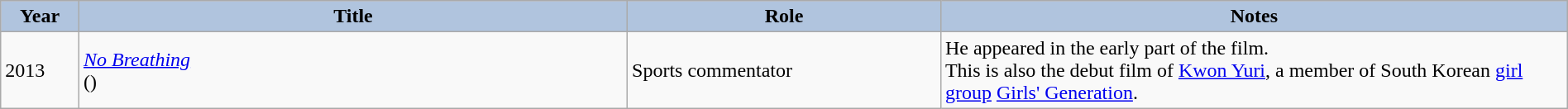<table class="wikitable"  style="width:100%">
<tr style="background:#ccc; text-align:center;">
<th style="background:#b0c4de; width:5%;">Year</th>
<th style="background:#b0c4de; width:35%;">Title</th>
<th style="background:#b0c4de; width:20%;">Role</th>
<th style="background:#b0c4de; width:40%;">Notes</th>
</tr>
<tr>
<td>2013</td>
<td><em><a href='#'>No Breathing</a></em><br>()</td>
<td>Sports commentator</td>
<td>He appeared in the early part of the film.<br>This is also the debut film of <a href='#'>Kwon Yuri</a>, a member of South Korean <a href='#'>girl group</a> <a href='#'>Girls' Generation</a>.</td>
</tr>
</table>
